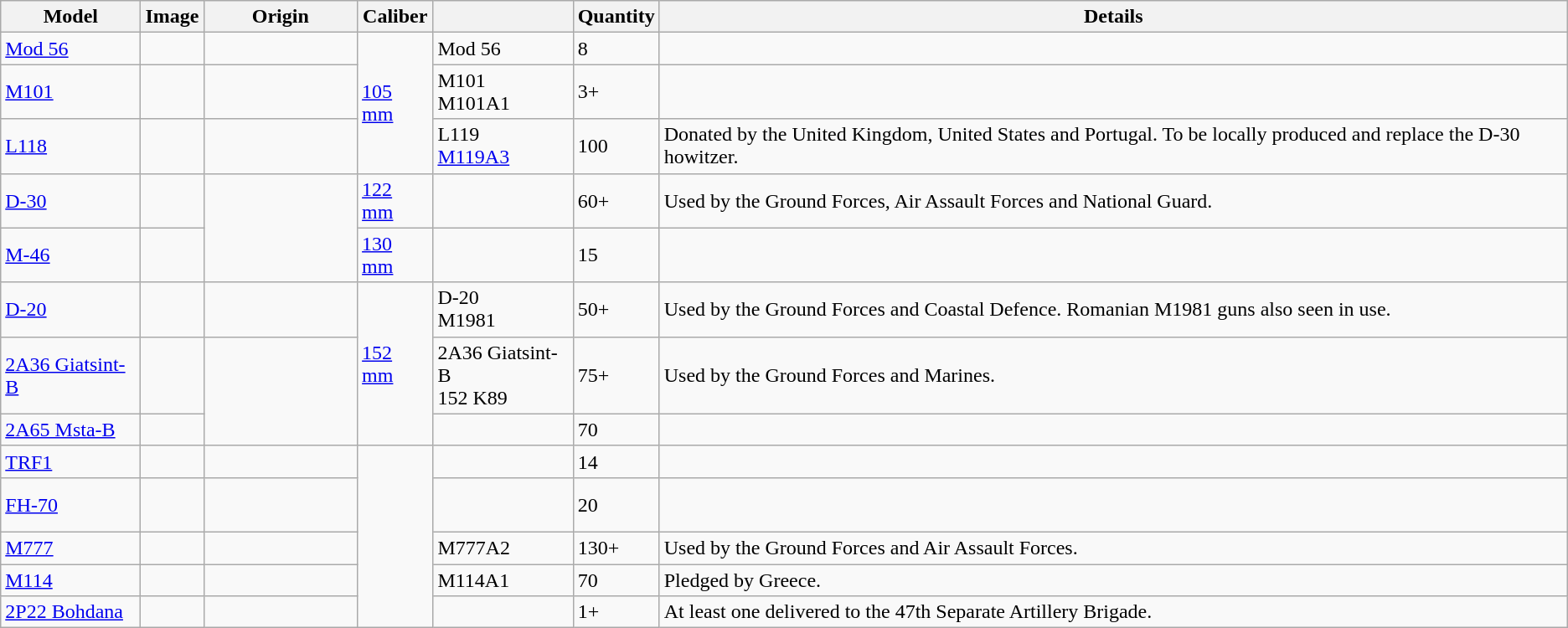<table class="wikitable sortable">
<tr>
<th>Model</th>
<th>Image</th>
<th style="width:115px;">Origin</th>
<th>Caliber</th>
<th></th>
<th>Quantity</th>
<th>Details</th>
</tr>
<tr>
<td><a href='#'>Mod 56</a></td>
<td></td>
<td></td>
<td rowspan="3"><a href='#'>105 mm</a></td>
<td>Mod 56</td>
<td>8</td>
<td></td>
</tr>
<tr>
<td><a href='#'>M101</a></td>
<td></td>
<td></td>
<td>M101 <br> M101A1</td>
<td>3+</td>
<td></td>
</tr>
<tr>
<td><a href='#'>L118</a></td>
<td></td>
<td><br></td>
<td>L119<br><a href='#'>M119A3</a></td>
<td>100</td>
<td>Donated by the United Kingdom, United States and Portugal. To be locally produced and replace the D-30 howitzer.</td>
</tr>
<tr>
<td><a href='#'>D-30</a></td>
<td></td>
<td rowspan="2"></td>
<td><a href='#'>122 mm</a></td>
<td></td>
<td>60+</td>
<td>Used by the Ground Forces, Air Assault Forces and National Guard.</td>
</tr>
<tr>
<td><a href='#'>M-46</a></td>
<td></td>
<td><a href='#'>130 mm</a></td>
<td></td>
<td>15</td>
<td></td>
</tr>
<tr>
<td><a href='#'>D-20</a></td>
<td></td>
<td><br></td>
<td rowspan="3"><a href='#'>152 mm</a></td>
<td>D-20<br>M1981</td>
<td>50+</td>
<td>Used by the Ground Forces and Coastal Defence. Romanian M1981 guns also seen in use.</td>
</tr>
<tr>
<td><a href='#'>2A36 Giatsint-B</a></td>
<td></td>
<td rowspan="2"></td>
<td>2A36 Giatsint-B<br>152 K89</td>
<td>75+</td>
<td>Used by the Ground Forces and Marines.</td>
</tr>
<tr>
<td><a href='#'>2A65 Msta-B</a></td>
<td></td>
<td></td>
<td>70</td>
<td></td>
</tr>
<tr>
<td><a href='#'>TRF1</a></td>
<td></td>
<td></td>
<td rowspan="5"></td>
<td></td>
<td>14</td>
<td></td>
</tr>
<tr>
<td><a href='#'>FH-70</a></td>
<td></td>
<td><br><br></td>
<td></td>
<td>20</td>
<td></td>
</tr>
<tr>
<td><a href='#'>M777</a></td>
<td></td>
<td><br></td>
<td>M777A2</td>
<td>130+</td>
<td>Used by the Ground Forces and Air Assault Forces.</td>
</tr>
<tr>
<td><a href='#'>M114</a></td>
<td></td>
<td></td>
<td>M114A1</td>
<td>70</td>
<td>Pledged by Greece.</td>
</tr>
<tr>
<td><a href='#'>2P22 Bohdana</a></td>
<td></td>
<td></td>
<td></td>
<td>1+</td>
<td>At least one delivered to the 47th Separate Artillery Brigade.</td>
</tr>
</table>
